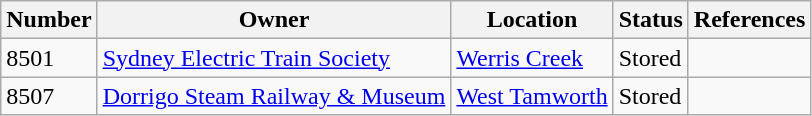<table class="wikitable">
<tr>
<th>Number</th>
<th>Owner</th>
<th>Location</th>
<th>Status</th>
<th>References</th>
</tr>
<tr>
<td>8501</td>
<td><a href='#'>Sydney Electric Train Society</a></td>
<td><a href='#'>Werris Creek</a></td>
<td>Stored</td>
<td></td>
</tr>
<tr>
<td>8507</td>
<td><a href='#'>Dorrigo Steam Railway & Museum</a></td>
<td><a href='#'>West Tamworth</a></td>
<td>Stored</td>
<td></td>
</tr>
</table>
